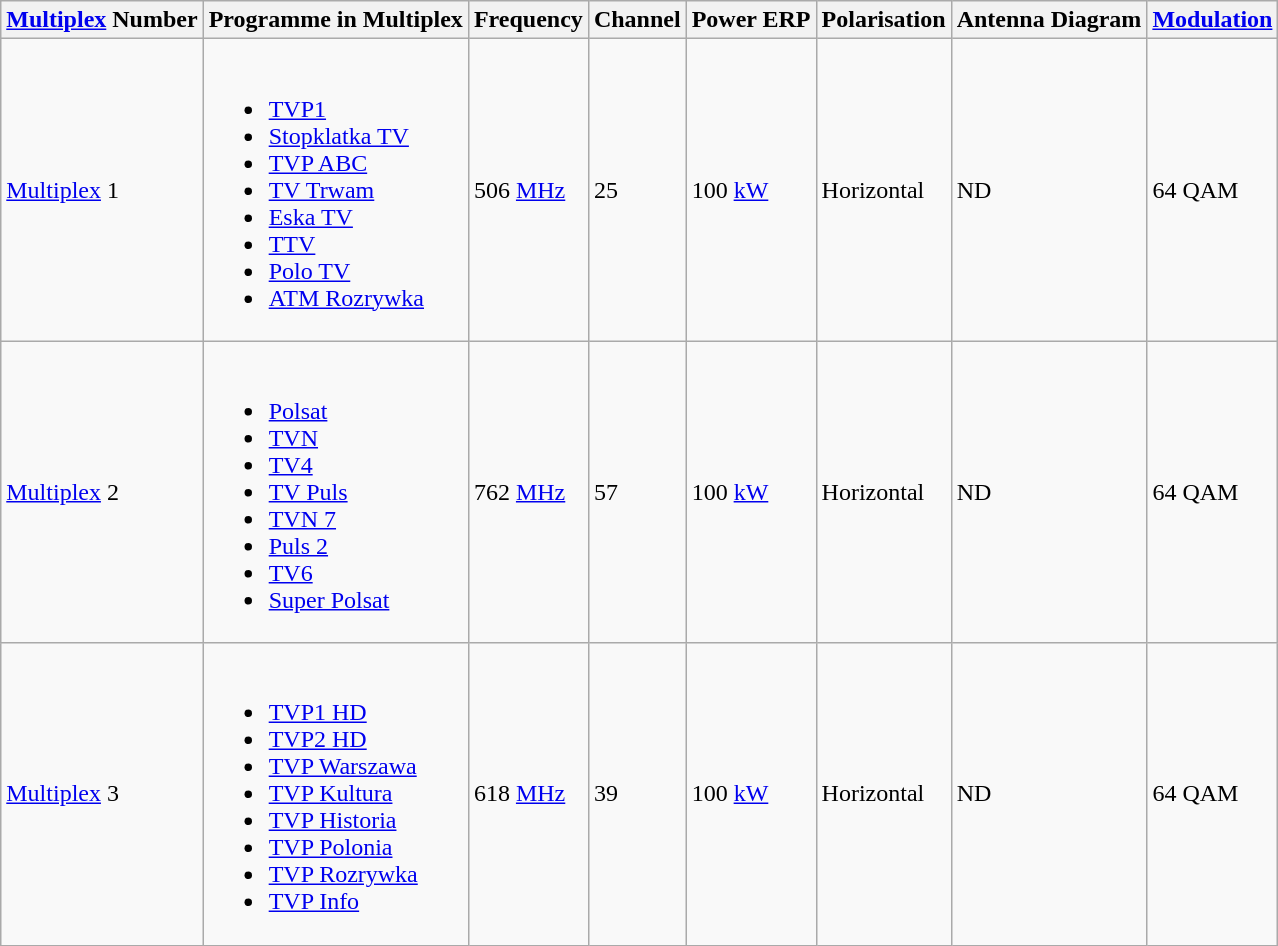<table class="wikitable">
<tr>
<th Multiplex(TV)><a href='#'>Multiplex</a> Number</th>
<th>Programme in Multiplex</th>
<th>Frequency</th>
<th>Channel</th>
<th>Power ERP</th>
<th>Polarisation</th>
<th>Antenna Diagram</th>
<th><a href='#'>Modulation</a></th>
</tr>
<tr>
<td><a href='#'>Multiplex</a> 1</td>
<td><br><ul><li><a href='#'>TVP1</a></li><li><a href='#'>Stopklatka TV</a></li><li><a href='#'>TVP ABC</a></li><li><a href='#'>TV Trwam</a></li><li><a href='#'>Eska TV</a></li><li><a href='#'>TTV</a></li><li><a href='#'>Polo TV</a></li><li><a href='#'>ATM Rozrywka</a></li></ul></td>
<td>506 <a href='#'>MHz</a></td>
<td>25</td>
<td>100 <a href='#'>kW</a></td>
<td>Horizontal</td>
<td>ND</td>
<td>64 QAM</td>
</tr>
<tr>
<td><a href='#'>Multiplex</a> 2</td>
<td><br><ul><li><a href='#'>Polsat</a></li><li><a href='#'>TVN</a></li><li><a href='#'>TV4</a></li><li><a href='#'>TV Puls</a></li><li><a href='#'>TVN 7</a></li><li><a href='#'>Puls 2</a></li><li><a href='#'>TV6</a></li><li><a href='#'>Super Polsat</a></li></ul></td>
<td>762 <a href='#'>MHz</a></td>
<td>57</td>
<td>100 <a href='#'>kW</a></td>
<td>Horizontal</td>
<td>ND</td>
<td>64 QAM</td>
</tr>
<tr>
<td><a href='#'>Multiplex</a> 3</td>
<td><br><ul><li><a href='#'>TVP1 HD</a></li><li><a href='#'>TVP2 HD</a></li><li><a href='#'>TVP Warszawa</a></li><li><a href='#'>TVP Kultura</a></li><li><a href='#'>TVP Historia</a></li><li><a href='#'>TVP Polonia</a></li><li><a href='#'>TVP Rozrywka</a></li><li><a href='#'>TVP Info</a></li></ul></td>
<td>618 <a href='#'>MHz</a></td>
<td>39</td>
<td>100 <a href='#'>kW</a></td>
<td>Horizontal</td>
<td>ND</td>
<td>64 QAM</td>
</tr>
</table>
